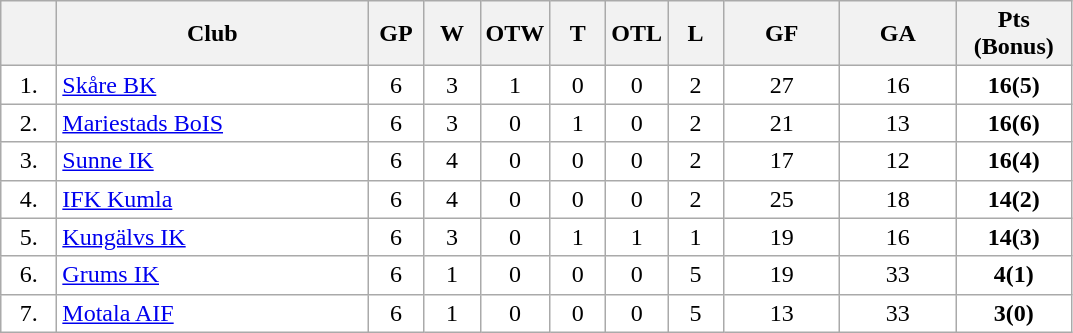<table class="wikitable">
<tr>
<th width="30"></th>
<th width="200">Club</th>
<th width="30">GP</th>
<th width="30">W</th>
<th width="30">OTW</th>
<th width="30">T</th>
<th width="30">OTL</th>
<th width="30">L</th>
<th width="70">GF</th>
<th width="70">GA</th>
<th width="70">Pts (Bonus)</th>
</tr>
<tr bgcolor="#FFFFFF" align="center">
<td>1.</td>
<td align="left"><a href='#'>Skåre BK</a></td>
<td>6</td>
<td>3</td>
<td>1</td>
<td>0</td>
<td>0</td>
<td>2</td>
<td>27</td>
<td>16</td>
<td><strong>16(5)</strong></td>
</tr>
<tr bgcolor="#FFFFFF" align="center">
<td>2.</td>
<td align="left"><a href='#'>Mariestads BoIS</a></td>
<td>6</td>
<td>3</td>
<td>0</td>
<td>1</td>
<td>0</td>
<td>2</td>
<td>21</td>
<td>13</td>
<td><strong>16(6)</strong></td>
</tr>
<tr bgcolor="#FFFFFF" align="center">
<td>3.</td>
<td align="left"><a href='#'>Sunne IK</a></td>
<td>6</td>
<td>4</td>
<td>0</td>
<td>0</td>
<td>0</td>
<td>2</td>
<td>17</td>
<td>12</td>
<td><strong>16(4)</strong></td>
</tr>
<tr bgcolor="#FFFFFF" align="center">
<td>4.</td>
<td align="left"><a href='#'>IFK Kumla</a></td>
<td>6</td>
<td>4</td>
<td>0</td>
<td>0</td>
<td>0</td>
<td>2</td>
<td>25</td>
<td>18</td>
<td><strong>14(2)</strong></td>
</tr>
<tr bgcolor="#FFFFFF" align="center">
<td>5.</td>
<td align="left"><a href='#'>Kungälvs IK</a></td>
<td>6</td>
<td>3</td>
<td>0</td>
<td>1</td>
<td>1</td>
<td>1</td>
<td>19</td>
<td>16</td>
<td><strong>14(3)</strong></td>
</tr>
<tr bgcolor="#FFFFFF" align="center">
<td>6.</td>
<td align="left"><a href='#'>Grums IK</a></td>
<td>6</td>
<td>1</td>
<td>0</td>
<td>0</td>
<td>0</td>
<td>5</td>
<td>19</td>
<td>33</td>
<td><strong>4(1)</strong></td>
</tr>
<tr bgcolor="#FFFFFF" align="center">
<td>7.</td>
<td align="left"><a href='#'>Motala AIF</a></td>
<td>6</td>
<td>1</td>
<td>0</td>
<td>0</td>
<td>0</td>
<td>5</td>
<td>13</td>
<td>33</td>
<td><strong>3(0)</strong></td>
</tr>
</table>
